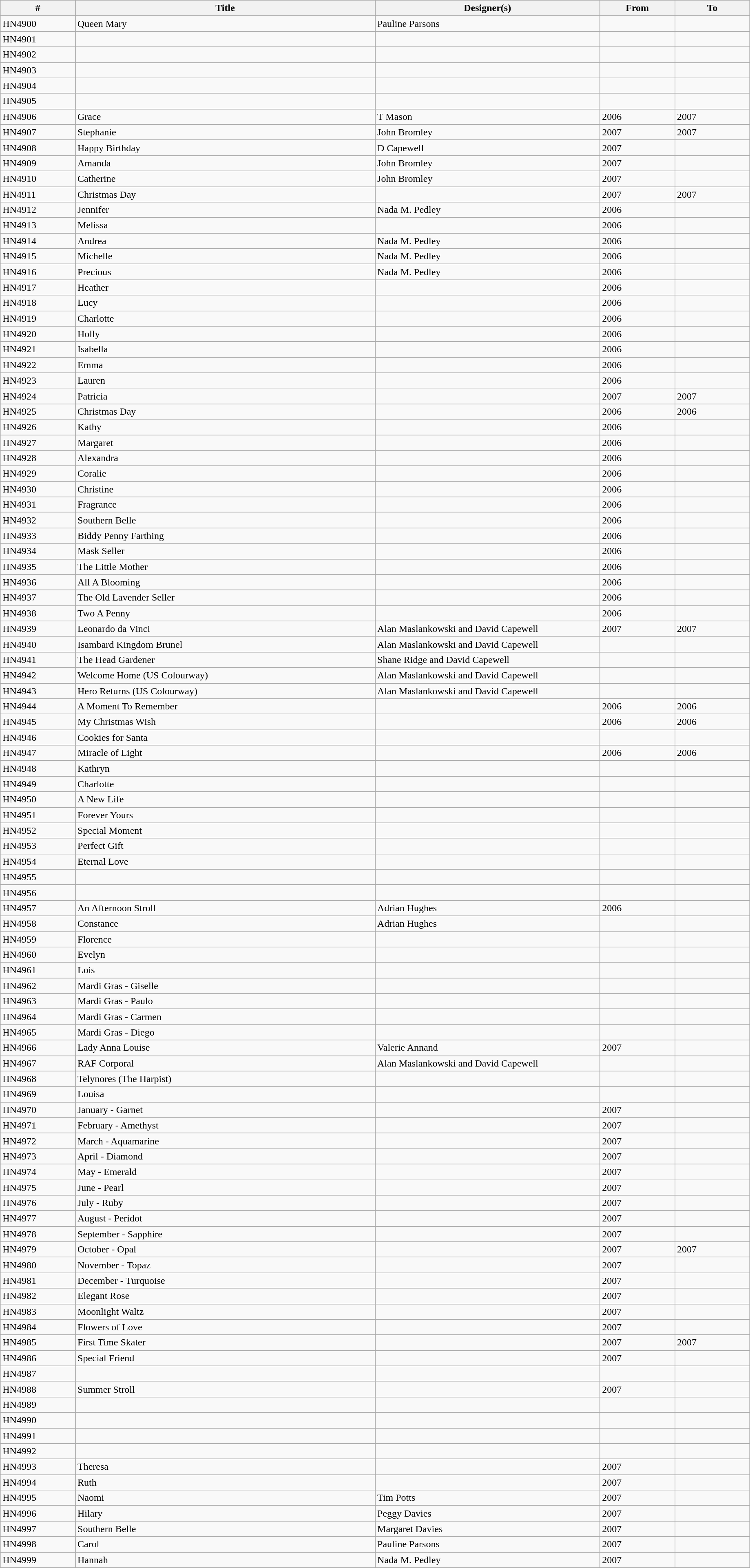<table class="wikitable collapsible" width="97%" border="1" cellpadding="1" cellspacing="0" align="centre">
<tr>
<th width=10%>#</th>
<th width=40%>Title</th>
<th width=30%>Designer(s)</th>
<th width=10%>From</th>
<th width=10%>To</th>
</tr>
<tr>
<td>HN4900</td>
<td>Queen Mary</td>
<td>Pauline Parsons</td>
<td></td>
<td></td>
</tr>
<tr>
<td>HN4901</td>
<td></td>
<td></td>
<td></td>
<td></td>
</tr>
<tr>
<td>HN4902</td>
<td></td>
<td></td>
<td></td>
<td></td>
</tr>
<tr>
<td>HN4903</td>
<td></td>
<td></td>
<td></td>
<td></td>
</tr>
<tr>
<td>HN4904</td>
<td></td>
<td></td>
<td></td>
<td></td>
</tr>
<tr>
<td>HN4905</td>
<td></td>
<td></td>
<td></td>
<td></td>
</tr>
<tr>
<td>HN4906</td>
<td>Grace</td>
<td>T Mason</td>
<td>2006</td>
<td>2007</td>
</tr>
<tr>
<td>HN4907</td>
<td>Stephanie</td>
<td>John Bromley</td>
<td>2007</td>
<td>2007</td>
</tr>
<tr>
<td>HN4908</td>
<td>Happy Birthday</td>
<td>D Capewell</td>
<td>2007</td>
<td></td>
</tr>
<tr>
<td>HN4909</td>
<td>Amanda</td>
<td>John Bromley</td>
<td>2007</td>
<td></td>
</tr>
<tr>
<td>HN4910</td>
<td>Catherine</td>
<td>John Bromley</td>
<td>2007</td>
<td></td>
</tr>
<tr>
<td>HN4911</td>
<td>Christmas Day</td>
<td></td>
<td>2007</td>
<td>2007</td>
</tr>
<tr>
<td>HN4912</td>
<td>Jennifer</td>
<td>Nada M. Pedley</td>
<td>2006</td>
<td></td>
</tr>
<tr>
<td>HN4913</td>
<td>Melissa</td>
<td></td>
<td>2006</td>
<td></td>
</tr>
<tr>
<td>HN4914</td>
<td>Andrea</td>
<td>Nada M. Pedley</td>
<td>2006</td>
<td></td>
</tr>
<tr>
<td>HN4915</td>
<td>Michelle</td>
<td>Nada M. Pedley</td>
<td>2006</td>
<td></td>
</tr>
<tr>
<td>HN4916</td>
<td>Precious</td>
<td>Nada M. Pedley</td>
<td>2006</td>
<td></td>
</tr>
<tr>
<td>HN4917</td>
<td>Heather</td>
<td></td>
<td>2006</td>
<td></td>
</tr>
<tr>
<td>HN4918</td>
<td>Lucy</td>
<td></td>
<td>2006</td>
<td></td>
</tr>
<tr>
<td>HN4919</td>
<td>Charlotte</td>
<td></td>
<td>2006</td>
<td></td>
</tr>
<tr>
<td>HN4920</td>
<td>Holly</td>
<td></td>
<td>2006</td>
<td></td>
</tr>
<tr>
<td>HN4921</td>
<td>Isabella</td>
<td></td>
<td>2006</td>
<td></td>
</tr>
<tr>
<td>HN4922</td>
<td>Emma</td>
<td></td>
<td>2006</td>
<td></td>
</tr>
<tr>
<td>HN4923</td>
<td>Lauren</td>
<td></td>
<td>2006</td>
<td></td>
</tr>
<tr>
<td>HN4924</td>
<td>Patricia</td>
<td></td>
<td>2007</td>
<td>2007</td>
</tr>
<tr>
<td>HN4925</td>
<td>Christmas Day</td>
<td></td>
<td>2006</td>
<td>2006</td>
</tr>
<tr>
<td>HN4926</td>
<td>Kathy</td>
<td></td>
<td>2006</td>
<td></td>
</tr>
<tr>
<td>HN4927</td>
<td>Margaret</td>
<td></td>
<td>2006</td>
<td></td>
</tr>
<tr>
<td>HN4928</td>
<td>Alexandra</td>
<td></td>
<td>2006</td>
<td></td>
</tr>
<tr>
<td>HN4929</td>
<td>Coralie</td>
<td></td>
<td>2006</td>
<td></td>
</tr>
<tr>
<td>HN4930</td>
<td>Christine</td>
<td></td>
<td>2006</td>
<td></td>
</tr>
<tr>
<td>HN4931</td>
<td>Fragrance</td>
<td></td>
<td>2006</td>
<td></td>
</tr>
<tr>
<td>HN4932</td>
<td>Southern Belle</td>
<td></td>
<td>2006</td>
<td></td>
</tr>
<tr>
<td>HN4933</td>
<td>Biddy Penny Farthing</td>
<td></td>
<td>2006</td>
<td></td>
</tr>
<tr>
<td>HN4934</td>
<td>Mask Seller</td>
<td></td>
<td>2006</td>
<td></td>
</tr>
<tr>
<td>HN4935</td>
<td>The Little Mother</td>
<td></td>
<td>2006</td>
<td></td>
</tr>
<tr>
<td>HN4936</td>
<td>All A Blooming</td>
<td></td>
<td>2006</td>
<td></td>
</tr>
<tr>
<td>HN4937</td>
<td>The Old Lavender Seller</td>
<td></td>
<td>2006</td>
<td></td>
</tr>
<tr>
<td>HN4938</td>
<td>Two A Penny</td>
<td></td>
<td>2006</td>
<td></td>
</tr>
<tr>
<td>HN4939</td>
<td>Leonardo da Vinci</td>
<td>Alan Maslankowski and David Capewell</td>
<td>2007</td>
<td>2007</td>
</tr>
<tr>
<td>HN4940</td>
<td>Isambard Kingdom Brunel</td>
<td>Alan Maslankowski and David Capewell</td>
<td></td>
<td></td>
</tr>
<tr>
<td>HN4941</td>
<td>The Head Gardener</td>
<td>Shane Ridge and David Capewell</td>
<td></td>
<td></td>
</tr>
<tr>
<td>HN4942</td>
<td>Welcome Home (US Colourway)</td>
<td>Alan Maslankowski and David Capewell</td>
<td></td>
<td></td>
</tr>
<tr>
<td>HN4943</td>
<td>Hero Returns (US Colourway)</td>
<td>Alan Maslankowski and David Capewell</td>
<td></td>
<td></td>
</tr>
<tr>
<td>HN4944</td>
<td>A Moment To Remember</td>
<td></td>
<td>2006</td>
<td>2006</td>
</tr>
<tr>
<td>HN4945</td>
<td>My Christmas Wish</td>
<td></td>
<td>2006</td>
<td>2006</td>
</tr>
<tr>
<td>HN4946</td>
<td>Cookies for Santa</td>
<td></td>
<td></td>
<td></td>
</tr>
<tr>
<td>HN4947</td>
<td>Miracle of Light</td>
<td></td>
<td>2006</td>
<td>2006</td>
</tr>
<tr>
<td>HN4948</td>
<td>Kathryn</td>
<td></td>
<td></td>
<td></td>
</tr>
<tr>
<td>HN4949</td>
<td>Charlotte</td>
<td></td>
<td></td>
<td></td>
</tr>
<tr>
<td>HN4950</td>
<td>A New Life</td>
<td></td>
<td></td>
<td></td>
</tr>
<tr>
<td>HN4951</td>
<td>Forever Yours</td>
<td></td>
<td></td>
<td></td>
</tr>
<tr>
<td>HN4952</td>
<td>Special Moment</td>
<td></td>
<td></td>
<td></td>
</tr>
<tr>
<td>HN4953</td>
<td>Perfect Gift</td>
<td></td>
<td></td>
<td></td>
</tr>
<tr>
<td>HN4954</td>
<td>Eternal Love</td>
<td></td>
<td></td>
<td></td>
</tr>
<tr>
<td>HN4955</td>
<td></td>
<td></td>
<td></td>
<td></td>
</tr>
<tr>
<td>HN4956</td>
<td></td>
<td></td>
<td></td>
<td></td>
</tr>
<tr>
<td>HN4957</td>
<td>An Afternoon Stroll</td>
<td>Adrian Hughes</td>
<td>2006</td>
<td></td>
</tr>
<tr>
<td>HN4958</td>
<td>Constance</td>
<td>Adrian Hughes</td>
<td></td>
<td></td>
</tr>
<tr>
<td>HN4959</td>
<td>Florence</td>
<td></td>
<td></td>
<td></td>
</tr>
<tr>
<td>HN4960</td>
<td>Evelyn</td>
<td></td>
<td></td>
<td></td>
</tr>
<tr>
<td>HN4961</td>
<td>Lois</td>
<td></td>
<td></td>
<td></td>
</tr>
<tr>
<td>HN4962</td>
<td>Mardi Gras - Giselle</td>
<td></td>
<td></td>
<td></td>
</tr>
<tr>
<td>HN4963</td>
<td>Mardi Gras - Paulo</td>
<td></td>
<td></td>
<td></td>
</tr>
<tr>
<td>HN4964</td>
<td>Mardi Gras - Carmen</td>
<td></td>
<td></td>
<td></td>
</tr>
<tr>
<td>HN4965</td>
<td>Mardi Gras - Diego</td>
<td></td>
<td></td>
<td></td>
</tr>
<tr>
<td>HN4966</td>
<td>Lady Anna Louise</td>
<td>Valerie Annand</td>
<td>2007</td>
<td></td>
</tr>
<tr>
<td>HN4967</td>
<td>RAF Corporal</td>
<td>Alan Maslankowski and David Capewell</td>
<td></td>
<td></td>
</tr>
<tr>
<td>HN4968</td>
<td>Telynores (The Harpist)</td>
<td></td>
<td></td>
<td></td>
</tr>
<tr>
<td>HN4969</td>
<td>Louisa</td>
<td></td>
<td></td>
<td></td>
</tr>
<tr>
<td>HN4970</td>
<td>January - Garnet</td>
<td></td>
<td>2007</td>
<td></td>
</tr>
<tr>
<td>HN4971</td>
<td>February - Amethyst</td>
<td></td>
<td>2007</td>
<td></td>
</tr>
<tr>
<td>HN4972</td>
<td>March - Aquamarine</td>
<td></td>
<td>2007</td>
<td></td>
</tr>
<tr>
<td>HN4973</td>
<td>April - Diamond</td>
<td></td>
<td>2007</td>
<td></td>
</tr>
<tr>
<td>HN4974</td>
<td>May - Emerald</td>
<td></td>
<td>2007</td>
<td></td>
</tr>
<tr>
<td>HN4975</td>
<td>June - Pearl</td>
<td></td>
<td>2007</td>
<td></td>
</tr>
<tr>
<td>HN4976</td>
<td>July - Ruby</td>
<td></td>
<td>2007</td>
<td></td>
</tr>
<tr>
<td>HN4977</td>
<td>August - Peridot</td>
<td></td>
<td>2007</td>
<td></td>
</tr>
<tr>
<td>HN4978</td>
<td>September - Sapphire</td>
<td></td>
<td>2007</td>
<td></td>
</tr>
<tr>
<td>HN4979</td>
<td>October - Opal</td>
<td></td>
<td>2007</td>
<td>2007</td>
</tr>
<tr>
<td>HN4980</td>
<td>November - Topaz</td>
<td></td>
<td>2007</td>
<td></td>
</tr>
<tr>
<td>HN4981</td>
<td>December - Turquoise</td>
<td></td>
<td>2007</td>
<td></td>
</tr>
<tr>
<td>HN4982</td>
<td>Elegant Rose</td>
<td></td>
<td>2007</td>
<td></td>
</tr>
<tr>
<td>HN4983</td>
<td>Moonlight Waltz</td>
<td></td>
<td>2007</td>
<td></td>
</tr>
<tr>
<td>HN4984</td>
<td>Flowers of Love</td>
<td></td>
<td>2007</td>
<td></td>
</tr>
<tr>
<td>HN4985</td>
<td>First Time Skater</td>
<td></td>
<td>2007</td>
<td>2007</td>
</tr>
<tr>
<td>HN4986</td>
<td>Special Friend</td>
<td></td>
<td>2007</td>
<td></td>
</tr>
<tr>
<td>HN4987</td>
<td></td>
<td></td>
<td></td>
<td></td>
</tr>
<tr>
<td>HN4988</td>
<td>Summer Stroll</td>
<td></td>
<td>2007</td>
<td></td>
</tr>
<tr>
<td>HN4989</td>
<td></td>
<td></td>
<td></td>
<td></td>
</tr>
<tr>
<td>HN4990</td>
<td></td>
<td></td>
<td></td>
<td></td>
</tr>
<tr>
<td>HN4991</td>
<td></td>
<td></td>
<td></td>
<td></td>
</tr>
<tr>
<td>HN4992</td>
<td></td>
<td></td>
<td></td>
<td></td>
</tr>
<tr>
<td>HN4993</td>
<td>Theresa</td>
<td></td>
<td>2007</td>
<td></td>
</tr>
<tr>
<td>HN4994</td>
<td>Ruth</td>
<td></td>
<td>2007</td>
<td></td>
</tr>
<tr>
<td>HN4995</td>
<td>Naomi</td>
<td>Tim Potts</td>
<td>2007</td>
<td></td>
</tr>
<tr>
<td>HN4996</td>
<td>Hilary</td>
<td>Peggy Davies</td>
<td>2007</td>
<td></td>
</tr>
<tr>
<td>HN4997</td>
<td>Southern Belle</td>
<td>Margaret Davies</td>
<td>2007</td>
<td></td>
</tr>
<tr>
<td>HN4998</td>
<td>Carol</td>
<td>Pauline Parsons</td>
<td>2007</td>
<td></td>
</tr>
<tr>
<td>HN4999</td>
<td>Hannah</td>
<td>Nada M. Pedley</td>
<td>2007</td>
<td></td>
</tr>
<tr>
</tr>
</table>
